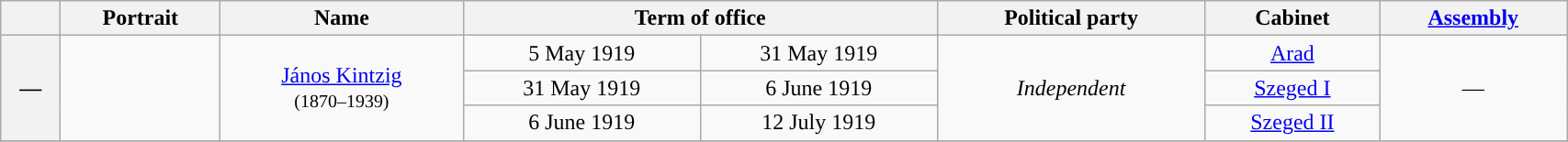<table class="wikitable" style="width:90%; text-align:center;">
<tr>
<th></th>
<th>Portrait</th>
<th>Name<br></th>
<th colspan=2>Term of office</th>
<th>Political party</th>
<th>Cabinet</th>
<th><a href='#'>Assembly</a><br></th>
</tr>
<tr>
<th rowspan="3" style="background-color:">—</th>
<td rowspan="3"></td>
<td rowspan="3"><a href='#'>János Kintzig</a><br><small>(1870–1939)</small></td>
<td>5 May 1919</td>
<td>31 May 1919</td>
<td rowspan="3"><em>Independent</em></td>
<td><a href='#'>Arad</a></td>
<td rowspan="3">—</td>
</tr>
<tr>
<td>31 May 1919</td>
<td>6 June 1919</td>
<td><a href='#'>Szeged I</a></td>
</tr>
<tr>
<td>6 June 1919</td>
<td>12 July 1919</td>
<td><a href='#'>Szeged II</a></td>
</tr>
<tr>
</tr>
</table>
